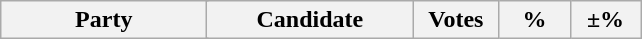<table class="wikitable">
<tr>
<th colspan=2 style="width: 130px">Party</th>
<th style="width: 130px">Candidate</th>
<th style="width: 50px">Votes</th>
<th style="width: 40px">%</th>
<th style="width: 40px">±%<br></th>
</tr>
</table>
